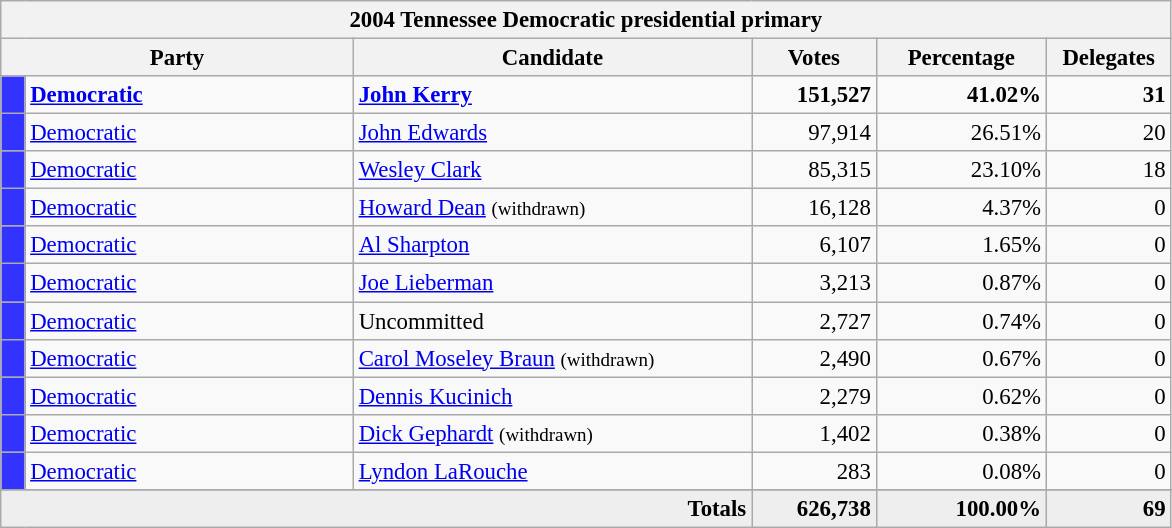<table class="wikitable" style="font-size: 95%;">
<tr>
<th colspan="6">2004 Tennessee Democratic presidential primary</th>
</tr>
<tr>
<th colspan="2" style="width: 15em">Party</th>
<th style="width: 17em">Candidate</th>
<th style="width: 5em">Votes</th>
<th style="width: 7em">Percentage</th>
<th style="width: 5em">Delegates</th>
</tr>
<tr>
<th style="background-color:#3333FF; width: 3px"></th>
<td style="width: 130px"><strong><a href='#'>Democratic</a></strong></td>
<td><strong><a href='#'>John Kerry</a></strong></td>
<td align="right"><strong>151,527</strong></td>
<td align="right"><strong>41.02%</strong></td>
<td align="right"><strong>31</strong></td>
</tr>
<tr>
<th style="background-color:#3333FF; width: 3px"></th>
<td style="width: 130px"><a href='#'>Democratic</a></td>
<td><a href='#'>John Edwards</a></td>
<td align="right">97,914</td>
<td align="right">26.51%</td>
<td align="right">20</td>
</tr>
<tr>
<th style="background-color:#3333FF; width: 3px"></th>
<td style="width: 130px"><a href='#'>Democratic</a></td>
<td><a href='#'>Wesley Clark</a></td>
<td align="right">85,315</td>
<td align="right">23.10%</td>
<td align="right">18</td>
</tr>
<tr>
<th style="background-color:#3333FF; width: 3px"></th>
<td style="width: 130px"><a href='#'>Democratic</a></td>
<td><a href='#'>Howard Dean</a> <small>(withdrawn)</small></td>
<td align="right">16,128</td>
<td align="right">4.37%</td>
<td align="right">0</td>
</tr>
<tr>
<th style="background-color:#3333FF; width: 3px"></th>
<td style="width: 130px"><a href='#'>Democratic</a></td>
<td><a href='#'>Al Sharpton</a></td>
<td align="right">6,107</td>
<td align="right">1.65%</td>
<td align="right">0</td>
</tr>
<tr>
<th style="background-color:#3333FF; width: 3px"></th>
<td style="width: 130px"><a href='#'>Democratic</a></td>
<td><a href='#'>Joe Lieberman</a></td>
<td align="right">3,213</td>
<td align="right">0.87%</td>
<td align="right">0</td>
</tr>
<tr>
<th style="background-color:#3333FF; width: 3px"></th>
<td style="width: 130px"><a href='#'>Democratic</a></td>
<td>Uncommitted</td>
<td align="right">2,727</td>
<td align="right">0.74%</td>
<td align="right">0</td>
</tr>
<tr>
<th style="background-color:#3333FF; width: 3px"></th>
<td style="width: 130px"><a href='#'>Democratic</a></td>
<td><a href='#'>Carol Moseley Braun</a> <small>(withdrawn)</small></td>
<td align="right">2,490</td>
<td align="right">0.67%</td>
<td align="right">0</td>
</tr>
<tr>
<th style="background-color:#3333FF; width: 3px"></th>
<td style="width: 130px"><a href='#'>Democratic</a></td>
<td><a href='#'>Dennis Kucinich</a></td>
<td align="right">2,279</td>
<td align="right">0.62%</td>
<td align="right">0</td>
</tr>
<tr>
<th style="background-color:#3333FF; width: 3px"></th>
<td style="width: 130px"><a href='#'>Democratic</a></td>
<td><a href='#'>Dick Gephardt</a> <small>(withdrawn)</small></td>
<td align="right">1,402</td>
<td align="right">0.38%</td>
<td align="right">0</td>
</tr>
<tr>
<th style="background-color:#3333FF; width: 3px"></th>
<td style="width: 130px"><a href='#'>Democratic</a></td>
<td><a href='#'>Lyndon LaRouche</a></td>
<td align="right">283</td>
<td align="right">0.08%</td>
<td align="right">0</td>
</tr>
<tr>
</tr>
<tr bgcolor="#EEEEEE">
<td colspan="3" align="right"><strong>Totals</strong></td>
<td align="right"><strong>626,738</strong></td>
<td align="right"><strong>100.00%</strong></td>
<td align="right"><strong>69</strong></td>
</tr>
</table>
